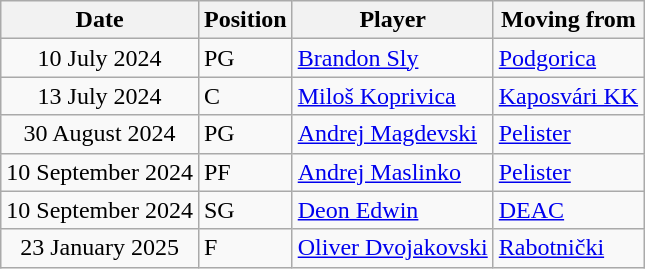<table class="wikitable sortable" style="text-align: left;">
<tr>
<th>Date</th>
<th>Position</th>
<th>Player</th>
<th>Moving from</th>
</tr>
<tr>
<td align="center">10 July 2024</td>
<td>PG</td>
<td> <a href='#'>Brandon Sly</a></td>
<td> <a href='#'>Podgorica</a></td>
</tr>
<tr>
<td align="center">13 July 2024</td>
<td>C</td>
<td> <a href='#'>Miloš Koprivica</a></td>
<td> <a href='#'>Kaposvári KK</a></td>
</tr>
<tr>
<td align="center">30 August 2024</td>
<td>PG</td>
<td> <a href='#'>Andrej Magdevski</a></td>
<td> <a href='#'>Pelister</a></td>
</tr>
<tr>
<td align="center">10 September 2024</td>
<td>PF</td>
<td> <a href='#'>Andrej Maslinko</a></td>
<td> <a href='#'>Pelister</a></td>
</tr>
<tr>
<td align="center">10 September 2024</td>
<td>SG</td>
<td> <a href='#'>Deon Edwin</a></td>
<td> <a href='#'>DEAC</a></td>
</tr>
<tr>
<td align="center">23 January 2025</td>
<td>F</td>
<td> <a href='#'>Oliver Dvojakovski</a></td>
<td> <a href='#'>Rabotnički</a></td>
</tr>
</table>
